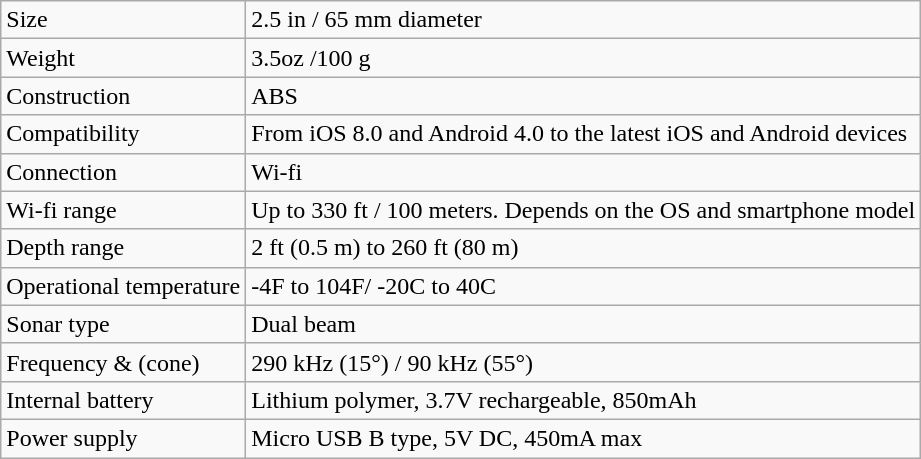<table class="wikitable">
<tr>
<td>Size</td>
<td>2.5 in / 65 mm diameter</td>
</tr>
<tr>
<td>Weight</td>
<td>3.5oz /100 g</td>
</tr>
<tr>
<td>Construction</td>
<td>ABS</td>
</tr>
<tr>
<td>Compatibility</td>
<td>From iOS 8.0 and Android 4.0 to the latest iOS and Android devices </td>
</tr>
<tr>
<td>Connection</td>
<td>Wi-fi</td>
</tr>
<tr>
<td>Wi-fi range</td>
<td>Up to 330 ft / 100 meters. Depends on the OS and smartphone model</td>
</tr>
<tr>
<td>Depth range</td>
<td>2 ft (0.5 m) to 260 ft (80 m)</td>
</tr>
<tr>
<td>Operational temperature</td>
<td>-4F to 104F/ -20C to 40C</td>
</tr>
<tr>
<td>Sonar type</td>
<td>Dual beam</td>
</tr>
<tr>
<td>Frequency & (cone)</td>
<td>290 kHz (15°) / 90 kHz (55°)</td>
</tr>
<tr>
<td>Internal battery</td>
<td>Lithium polymer, 3.7V rechargeable, 850mAh</td>
</tr>
<tr>
<td>Power supply</td>
<td>Micro USB B type, 5V DC, 450mA max</td>
</tr>
</table>
